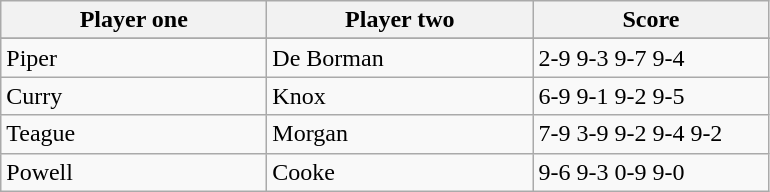<table class="wikitable">
<tr>
<th width=170>Player one</th>
<th width=170>Player two</th>
<th width=150>Score</th>
</tr>
<tr>
</tr>
<tr>
<td> Piper</td>
<td> De Borman</td>
<td>2-9 9-3 9-7 9-4</td>
</tr>
<tr>
<td> Curry</td>
<td> Knox</td>
<td>6-9 9-1 9-2 9-5</td>
</tr>
<tr>
<td> Teague</td>
<td> Morgan</td>
<td>7-9 3-9 9-2 9-4 9-2</td>
</tr>
<tr>
<td> Powell</td>
<td> Cooke</td>
<td>9-6 9-3 0-9 9-0</td>
</tr>
</table>
